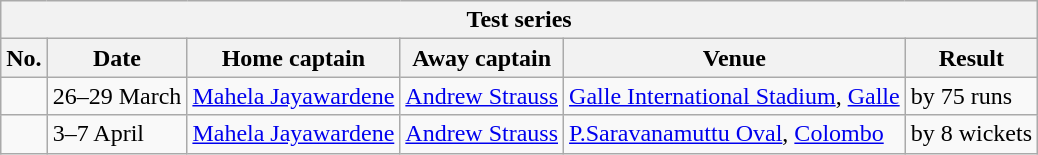<table class="wikitable">
<tr>
<th colspan="6">Test series</th>
</tr>
<tr>
<th>No.</th>
<th>Date</th>
<th>Home captain</th>
<th>Away captain</th>
<th>Venue</th>
<th>Result</th>
</tr>
<tr>
<td></td>
<td>26–29 March</td>
<td><a href='#'>Mahela Jayawardene</a></td>
<td><a href='#'>Andrew Strauss</a></td>
<td><a href='#'>Galle International Stadium</a>, <a href='#'>Galle</a></td>
<td> by 75 runs</td>
</tr>
<tr>
<td></td>
<td>3–7 April</td>
<td><a href='#'>Mahela Jayawardene</a></td>
<td><a href='#'>Andrew Strauss</a></td>
<td><a href='#'>P.Saravanamuttu Oval</a>, <a href='#'>Colombo</a></td>
<td> by 8 wickets</td>
</tr>
</table>
